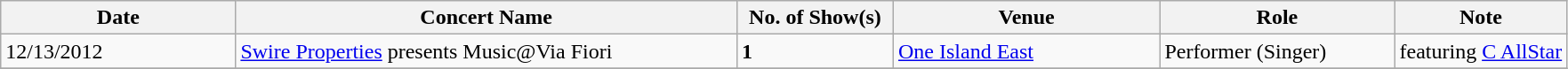<table class="wikitable">
<tr>
<th style="width:15%">Date</th>
<th style="width:32%">Concert Name</th>
<th style="width:10%">No. of Show(s)</th>
<th style="width:17%">Venue</th>
<th style="width:15%">Role</th>
<th style="width:24%">Note</th>
</tr>
<tr>
<td>12/13/2012</td>
<td><a href='#'>Swire Properties</a> presents Music@Via Fiori</td>
<td><strong>1</strong></td>
<td><a href='#'>One Island East</a></td>
<td>Performer (Singer)</td>
<td>featuring <a href='#'>C AllStar</a></td>
</tr>
<tr>
</tr>
</table>
